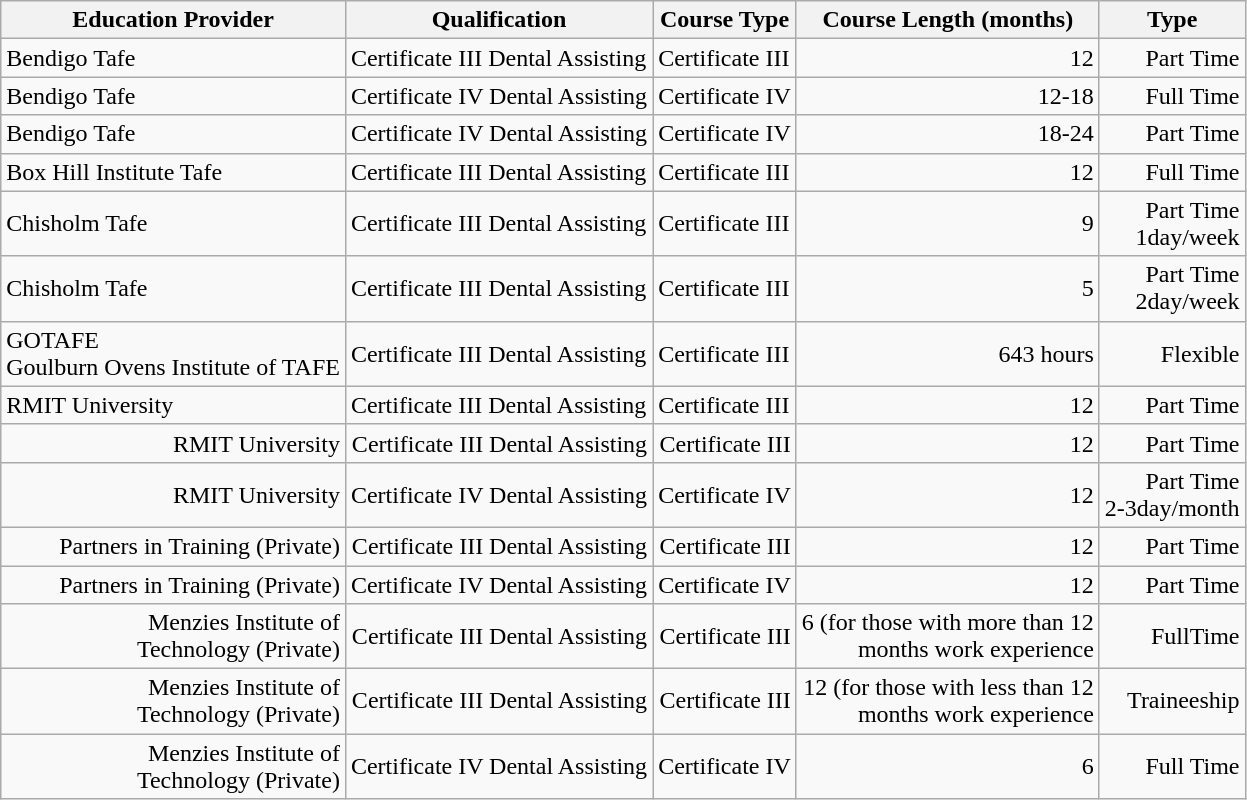<table class="wikitable sortable mw-collapsible plainrowheaders" style="text-align: right; text-align: right">
<tr>
<th scope="col" data-sort-type="number">Education Provider</th>
<th scope="col">Qualification</th>
<th scope="col">Course Type</th>
<th scope="col">Course Length (months)</th>
<th>Type</th>
</tr>
<tr>
<td align="left">Bendigo Tafe</td>
<td align="left">Certificate III Dental Assisting</td>
<td align="left">Certificate III</td>
<td align="centre">12</td>
<td>Part Time</td>
</tr>
<tr>
<td align="left">Bendigo Tafe</td>
<td align="left">Certificate IV Dental Assisting</td>
<td align="left">Certificate IV</td>
<td align="centre">12-18</td>
<td>Full Time</td>
</tr>
<tr>
<td align="left">Bendigo Tafe</td>
<td align="left">Certificate IV Dental Assisting</td>
<td align="left">Certificate IV</td>
<td align="centre">18-24</td>
<td>Part Time</td>
</tr>
<tr>
<td align="left">Box Hill Institute Tafe</td>
<td align="left">Certificate III Dental Assisting</td>
<td align="left">Certificate III</td>
<td align="centre">12</td>
<td>Full Time</td>
</tr>
<tr>
<td align="left">Chisholm Tafe</td>
<td align="left">Certificate III Dental Assisting</td>
<td align="left">Certificate III</td>
<td align="centre">9</td>
<td>Part Time<br>1day/week</td>
</tr>
<tr>
<td align="left">Chisholm Tafe</td>
<td align="left">Certificate III Dental Assisting</td>
<td align="left">Certificate III</td>
<td align="centre">5</td>
<td>Part Time<br>2day/week</td>
</tr>
<tr>
<td align="left">GOTAFE<br>Goulburn Ovens Institute of TAFE</td>
<td align="left">Certificate III Dental Assisting</td>
<td align="left">Certificate III</td>
<td align="centre">643 hours</td>
<td>Flexible</td>
</tr>
<tr>
<td align="left">RMIT University</td>
<td align="left">Certificate III Dental Assisting</td>
<td align="left">Certificate III</td>
<td align="centre">12</td>
<td>Part Time</td>
</tr>
<tr>
<td>RMIT University</td>
<td>Certificate III Dental Assisting</td>
<td>Certificate III</td>
<td>12</td>
<td>Part Time</td>
</tr>
<tr>
<td>RMIT University</td>
<td>Certificate IV Dental Assisting</td>
<td>Certificate IV</td>
<td>12</td>
<td>Part Time<br>2-3day/month</td>
</tr>
<tr>
<td>Partners in Training (Private)</td>
<td>Certificate III Dental Assisting</td>
<td>Certificate III</td>
<td>12</td>
<td>Part Time</td>
</tr>
<tr>
<td>Partners in Training (Private)</td>
<td>Certificate IV Dental Assisting</td>
<td>Certificate IV</td>
<td>12</td>
<td>Part Time</td>
</tr>
<tr>
<td>Menzies Institute of<br>Technology (Private)</td>
<td>Certificate III Dental Assisting</td>
<td>Certificate III</td>
<td>6 (for those with more than 12<br>months work experience</td>
<td>FullTime</td>
</tr>
<tr>
<td>Menzies Institute of<br>Technology (Private)</td>
<td>Certificate III Dental Assisting</td>
<td>Certificate III</td>
<td>12 (for those with less than 12<br>months work experience</td>
<td>Traineeship</td>
</tr>
<tr>
<td>Menzies Institute of<br>Technology (Private)</td>
<td>Certificate IV Dental Assisting</td>
<td>Certificate IV</td>
<td>6</td>
<td>Full Time</td>
</tr>
</table>
